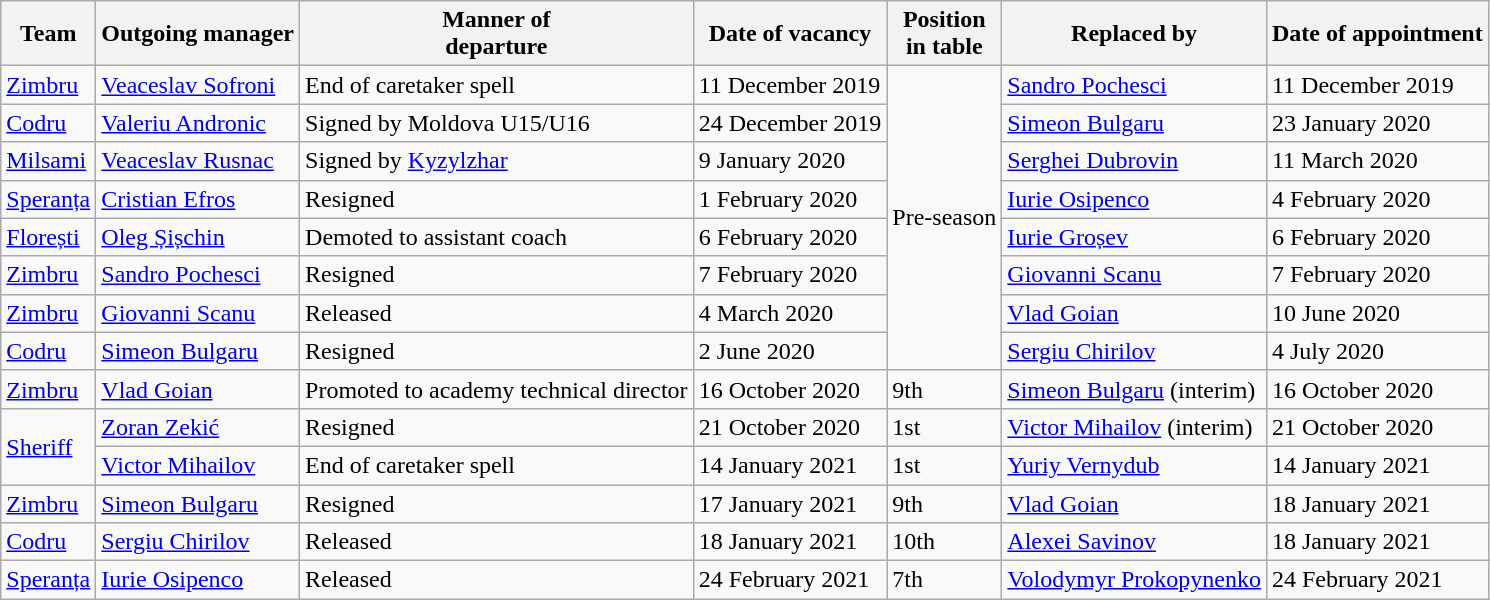<table class="wikitable sortable">
<tr>
<th>Team</th>
<th>Outgoing manager</th>
<th>Manner of <br> departure</th>
<th>Date of vacancy</th>
<th>Position <br> in table</th>
<th>Replaced by</th>
<th>Date of appointment</th>
</tr>
<tr>
<td><a href='#'>Zimbru</a></td>
<td> <a href='#'>Veaceslav Sofroni</a></td>
<td>End of caretaker spell</td>
<td>11 December 2019</td>
<td rowspan="8">Pre-season</td>
<td> <a href='#'>Sandro Pochesci</a></td>
<td>11 December 2019</td>
</tr>
<tr>
<td><a href='#'>Codru</a></td>
<td> <a href='#'>Valeriu Andronic</a></td>
<td>Signed by Moldova U15/U16</td>
<td>24 December 2019</td>
<td> <a href='#'>Simeon Bulgaru</a></td>
<td>23 January 2020</td>
</tr>
<tr>
<td><a href='#'>Milsami</a></td>
<td> <a href='#'>Veaceslav Rusnac</a></td>
<td>Signed by <a href='#'>Kyzylzhar</a></td>
<td>9 January 2020</td>
<td> <a href='#'>Serghei Dubrovin</a></td>
<td>11 March 2020</td>
</tr>
<tr>
<td><a href='#'>Speranța</a></td>
<td> <a href='#'>Cristian Efros</a></td>
<td>Resigned</td>
<td>1 February 2020</td>
<td> <a href='#'>Iurie Osipenco</a></td>
<td>4 February 2020</td>
</tr>
<tr>
<td><a href='#'>Florești</a></td>
<td> <a href='#'>Oleg Șișchin</a></td>
<td>Demoted to assistant coach</td>
<td>6 February 2020</td>
<td> <a href='#'>Iurie Groșev</a></td>
<td>6 February 2020</td>
</tr>
<tr>
<td><a href='#'>Zimbru</a></td>
<td> <a href='#'>Sandro Pochesci</a></td>
<td>Resigned</td>
<td>7 February 2020</td>
<td> <a href='#'>Giovanni Scanu</a></td>
<td>7 February 2020</td>
</tr>
<tr>
<td><a href='#'>Zimbru</a></td>
<td> <a href='#'>Giovanni Scanu</a></td>
<td>Released</td>
<td>4 March 2020</td>
<td> <a href='#'>Vlad Goian</a></td>
<td>10 June 2020</td>
</tr>
<tr>
<td><a href='#'>Codru</a></td>
<td> <a href='#'>Simeon Bulgaru</a></td>
<td>Resigned</td>
<td>2 June 2020</td>
<td> <a href='#'>Sergiu Chirilov</a></td>
<td>4 July 2020</td>
</tr>
<tr>
<td><a href='#'>Zimbru</a></td>
<td> <a href='#'>Vlad Goian</a></td>
<td>Promoted to academy technical director</td>
<td>16 October 2020</td>
<td>9th</td>
<td> <a href='#'>Simeon Bulgaru</a> (interim)</td>
<td>16 October 2020</td>
</tr>
<tr>
<td rowspan=2><a href='#'>Sheriff</a></td>
<td> <a href='#'>Zoran Zekić</a></td>
<td>Resigned</td>
<td>21 October 2020</td>
<td>1st</td>
<td> <a href='#'>Victor Mihailov</a> (interim)</td>
<td>21 October 2020</td>
</tr>
<tr>
<td> <a href='#'>Victor Mihailov</a></td>
<td>End of caretaker spell</td>
<td>14 January 2021</td>
<td>1st</td>
<td> <a href='#'>Yuriy Vernydub</a></td>
<td>14 January 2021</td>
</tr>
<tr>
<td><a href='#'>Zimbru</a></td>
<td> <a href='#'>Simeon Bulgaru</a></td>
<td>Resigned</td>
<td>17 January 2021</td>
<td>9th</td>
<td> <a href='#'>Vlad Goian</a></td>
<td>18 January 2021</td>
</tr>
<tr>
<td><a href='#'>Codru</a></td>
<td> <a href='#'>Sergiu Chirilov</a></td>
<td>Released</td>
<td>18 January 2021</td>
<td>10th</td>
<td> <a href='#'>Alexei Savinov</a></td>
<td>18 January 2021</td>
</tr>
<tr>
<td><a href='#'>Speranța</a></td>
<td> <a href='#'>Iurie Osipenco</a></td>
<td>Released</td>
<td>24 February 2021</td>
<td>7th</td>
<td> <a href='#'>Volodymyr Prokopynenko</a></td>
<td>24 February 2021</td>
</tr>
</table>
